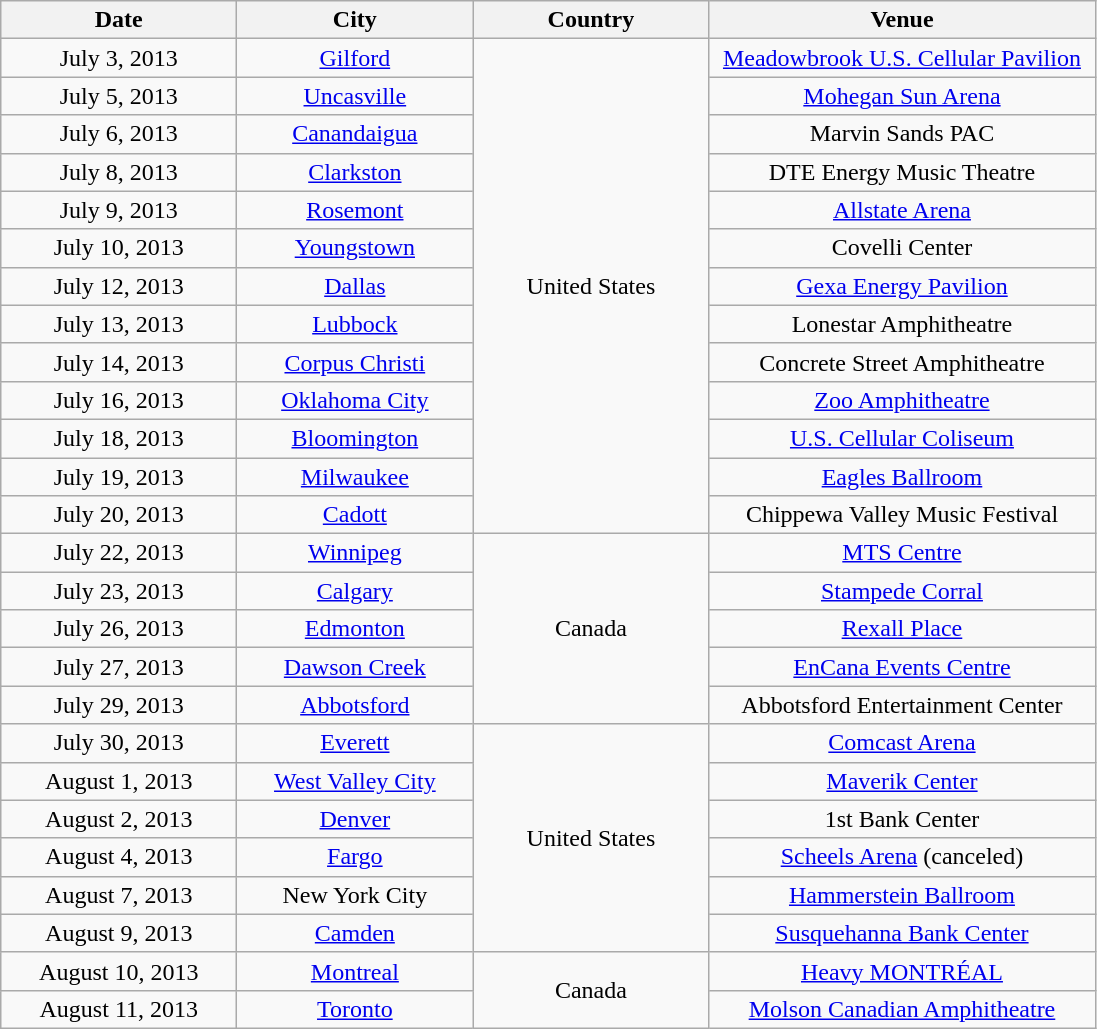<table class="wikitable" style="text-align:center;">
<tr>
<th style="width:150px;">Date</th>
<th style="width:150px;">City</th>
<th style="width:150px;">Country</th>
<th style="width:250px;">Venue</th>
</tr>
<tr>
<td>July 3, 2013</td>
<td><a href='#'>Gilford</a></td>
<td rowspan="13">United States</td>
<td><a href='#'>Meadowbrook U.S. Cellular Pavilion</a></td>
</tr>
<tr>
<td>July 5, 2013</td>
<td><a href='#'>Uncasville</a></td>
<td><a href='#'>Mohegan Sun Arena</a></td>
</tr>
<tr>
<td>July 6, 2013</td>
<td><a href='#'>Canandaigua</a></td>
<td>Marvin Sands PAC</td>
</tr>
<tr>
<td>July 8, 2013</td>
<td><a href='#'>Clarkston</a></td>
<td>DTE Energy Music Theatre</td>
</tr>
<tr>
<td>July 9, 2013</td>
<td><a href='#'>Rosemont</a></td>
<td><a href='#'>Allstate Arena</a></td>
</tr>
<tr>
<td>July 10, 2013</td>
<td><a href='#'>Youngstown</a></td>
<td>Covelli Center</td>
</tr>
<tr>
<td>July 12, 2013</td>
<td><a href='#'>Dallas</a></td>
<td><a href='#'>Gexa Energy Pavilion</a></td>
</tr>
<tr>
<td>July 13, 2013</td>
<td><a href='#'>Lubbock</a></td>
<td>Lonestar Amphitheatre</td>
</tr>
<tr>
<td>July 14, 2013</td>
<td><a href='#'>Corpus Christi</a></td>
<td>Concrete Street Amphitheatre</td>
</tr>
<tr>
<td>July 16, 2013</td>
<td><a href='#'>Oklahoma City</a></td>
<td><a href='#'>Zoo Amphitheatre</a></td>
</tr>
<tr>
<td>July 18, 2013</td>
<td><a href='#'>Bloomington</a></td>
<td><a href='#'>U.S. Cellular Coliseum</a></td>
</tr>
<tr>
<td>July 19, 2013</td>
<td><a href='#'>Milwaukee</a></td>
<td><a href='#'>Eagles Ballroom</a></td>
</tr>
<tr>
<td>July 20, 2013</td>
<td><a href='#'>Cadott</a></td>
<td>Chippewa Valley Music Festival</td>
</tr>
<tr>
<td>July 22, 2013</td>
<td><a href='#'>Winnipeg</a></td>
<td rowspan="5">Canada</td>
<td><a href='#'>MTS Centre</a></td>
</tr>
<tr>
<td>July 23, 2013</td>
<td><a href='#'>Calgary</a></td>
<td><a href='#'>Stampede Corral</a></td>
</tr>
<tr>
<td>July 26, 2013</td>
<td><a href='#'>Edmonton</a></td>
<td><a href='#'>Rexall Place</a></td>
</tr>
<tr>
<td>July 27, 2013</td>
<td><a href='#'>Dawson Creek</a></td>
<td><a href='#'>EnCana Events Centre</a></td>
</tr>
<tr>
<td>July 29, 2013</td>
<td><a href='#'>Abbotsford</a></td>
<td>Abbotsford Entertainment Center</td>
</tr>
<tr>
<td>July 30, 2013</td>
<td><a href='#'>Everett</a></td>
<td rowspan="6">United States</td>
<td><a href='#'>Comcast Arena</a></td>
</tr>
<tr>
<td>August 1, 2013</td>
<td><a href='#'>West Valley City</a></td>
<td><a href='#'>Maverik Center</a></td>
</tr>
<tr>
<td>August 2, 2013</td>
<td><a href='#'>Denver</a></td>
<td>1st Bank Center</td>
</tr>
<tr>
<td>August 4, 2013</td>
<td><a href='#'>Fargo</a></td>
<td><a href='#'>Scheels Arena</a> (canceled)</td>
</tr>
<tr>
<td>August 7, 2013</td>
<td>New York City</td>
<td><a href='#'>Hammerstein Ballroom</a></td>
</tr>
<tr>
<td>August 9, 2013</td>
<td><a href='#'>Camden</a></td>
<td><a href='#'>Susquehanna Bank Center</a></td>
</tr>
<tr>
<td>August 10, 2013</td>
<td><a href='#'>Montreal</a></td>
<td rowspan="2">Canada</td>
<td><a href='#'>Heavy MONTRÉAL</a></td>
</tr>
<tr>
<td>August 11, 2013</td>
<td><a href='#'>Toronto</a></td>
<td><a href='#'>Molson Canadian Amphitheatre</a></td>
</tr>
</table>
